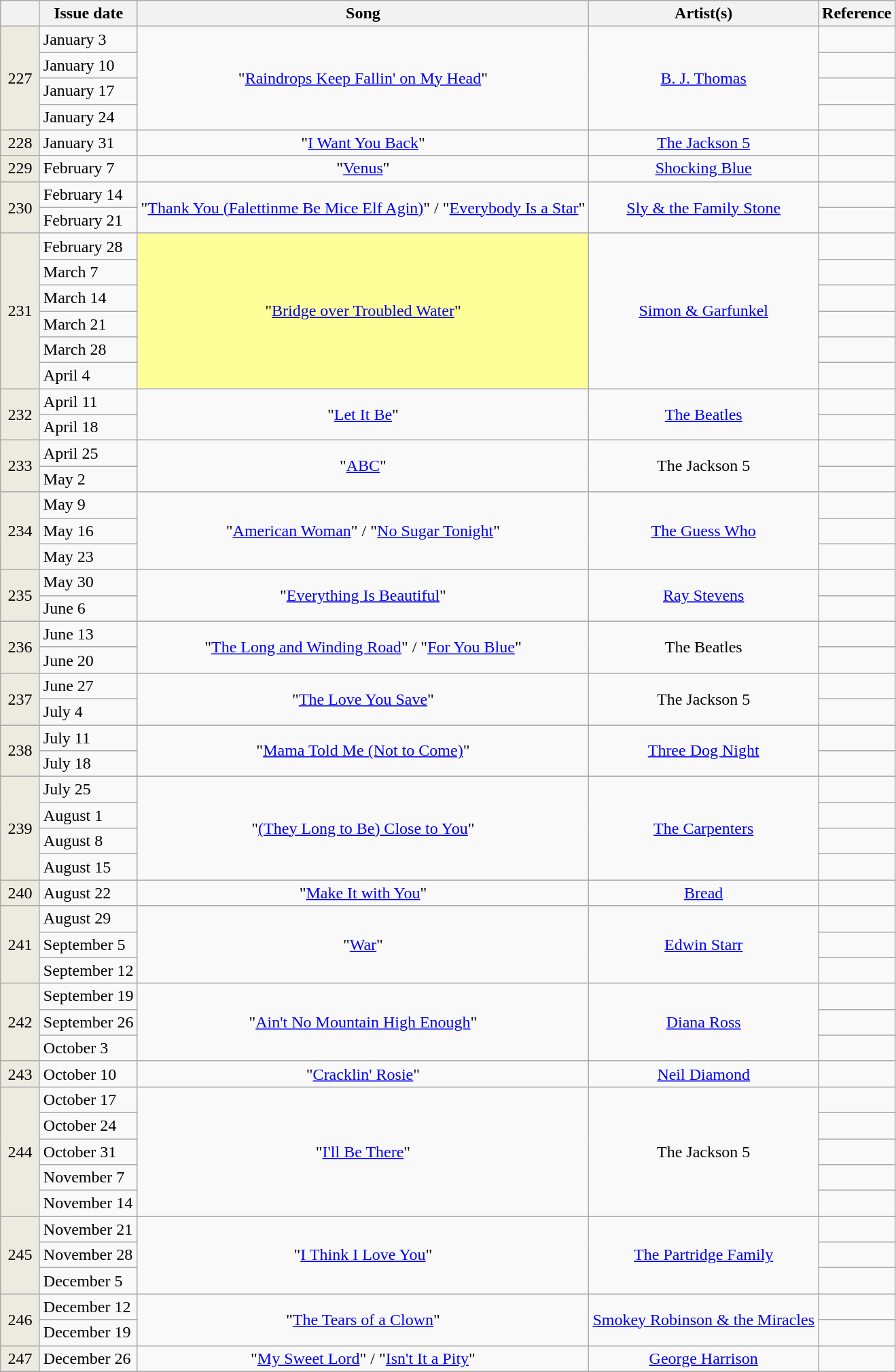<table class="wikitable">
<tr>
<th width=31></th>
<th>Issue date</th>
<th>Song</th>
<th>Artist(s)</th>
<th>Reference</th>
</tr>
<tr>
<td bgcolor=#EDEAE0 align=center rowspan=4>227</td>
<td>January 3</td>
<td align="center" rowspan="4">"<a href='#'>Raindrops Keep Fallin' on My Head</a>"</td>
<td align="center" rowspan="4"><a href='#'>B. J. Thomas</a></td>
<td align="center"></td>
</tr>
<tr>
<td>January 10</td>
<td align="center"></td>
</tr>
<tr>
<td>January 17</td>
<td align="center"></td>
</tr>
<tr>
<td>January 24</td>
<td align="center"></td>
</tr>
<tr>
<td bgcolor=#EDEAE0 align=center>228</td>
<td>January 31</td>
<td align="center">"<a href='#'>I Want You Back</a>"</td>
<td align="center"><a href='#'>The Jackson 5</a></td>
<td align="center"></td>
</tr>
<tr>
<td bgcolor=#EDEAE0 align=center>229</td>
<td>February 7</td>
<td align="center">"<a href='#'>Venus</a>"</td>
<td align="center"><a href='#'>Shocking Blue</a></td>
<td align="center"></td>
</tr>
<tr>
<td bgcolor=#EDEAE0 align=center rowspan=2>230</td>
<td>February 14</td>
<td align="center" rowspan="2">"<a href='#'>Thank You (Falettinme Be Mice Elf Agin)</a>" / "<a href='#'>Everybody Is a Star</a>"</td>
<td align="center" rowspan="2"><a href='#'>Sly & the Family Stone</a></td>
<td align="center"></td>
</tr>
<tr>
<td>February 21</td>
<td align="center"></td>
</tr>
<tr>
<td bgcolor=#EDEAE0 align=center rowspan=6>231</td>
<td>February 28</td>
<td bgcolor=#FFFF99 align="center" rowspan="6">"<a href='#'>Bridge over Troubled Water</a>"</td>
<td align="center" rowspan="6"><a href='#'>Simon & Garfunkel</a></td>
<td align="center"></td>
</tr>
<tr>
<td>March 7</td>
<td align="center"></td>
</tr>
<tr>
<td>March 14</td>
<td align="center"></td>
</tr>
<tr>
<td>March 21</td>
<td align="center"></td>
</tr>
<tr>
<td>March 28</td>
<td align="center"></td>
</tr>
<tr>
<td>April 4</td>
<td align="center"></td>
</tr>
<tr>
<td bgcolor=#EDEAE0 align=center rowspan=2>232</td>
<td>April 11</td>
<td align="center" rowspan="2">"<a href='#'>Let It Be</a>"</td>
<td align="center" rowspan="2"><a href='#'>The Beatles</a></td>
<td align="center"></td>
</tr>
<tr>
<td>April 18</td>
<td align="center"></td>
</tr>
<tr>
<td bgcolor=#EDEAE0 align=center rowspan=2>233</td>
<td>April 25</td>
<td align="center" rowspan="2">"<a href='#'>ABC</a>"</td>
<td align="center" rowspan="2">The Jackson 5</td>
<td align="center"></td>
</tr>
<tr>
<td>May 2</td>
<td align="center"></td>
</tr>
<tr>
<td bgcolor=#EDEAE0 align=center rowspan=3>234</td>
<td>May 9</td>
<td align="center" rowspan="3">"<a href='#'>American Woman</a>" / "<a href='#'>No Sugar Tonight</a>"</td>
<td align="center" rowspan="3"><a href='#'>The Guess Who</a></td>
<td align="center"></td>
</tr>
<tr>
<td>May 16</td>
<td align="center"></td>
</tr>
<tr>
<td>May 23</td>
<td align="center"></td>
</tr>
<tr>
<td bgcolor=#EDEAE0 align=center rowspan=2>235</td>
<td>May 30</td>
<td align="center" rowspan="2">"<a href='#'>Everything Is Beautiful</a>"</td>
<td align="center" rowspan="2"><a href='#'>Ray Stevens</a></td>
<td align="center"></td>
</tr>
<tr>
<td>June 6</td>
<td align="center"></td>
</tr>
<tr>
<td bgcolor=#EDEAE0 align=center rowspan=2>236</td>
<td>June 13</td>
<td rowspan="2" align="center">"<a href='#'>The Long and Winding Road</a>" / "<a href='#'>For You Blue</a>"</td>
<td align="center" rowspan="2">The Beatles</td>
<td align="center"></td>
</tr>
<tr>
<td>June 20</td>
<td align="center"></td>
</tr>
<tr>
<td bgcolor=#EDEAE0 align=center rowspan=2>237</td>
<td>June 27<br></td>
<td align="center" rowspan="2">"<a href='#'>The Love You Save</a>"</td>
<td align="center" rowspan="2">The Jackson 5</td>
<td align="center"></td>
</tr>
<tr>
<td>July 4</td>
<td align="center"></td>
</tr>
<tr>
<td bgcolor=#EDEAE0 align=center rowspan=2>238</td>
<td>July 11</td>
<td align="center" rowspan="2">"<a href='#'>Mama Told Me (Not to Come)</a>"</td>
<td align="center" rowspan="2"><a href='#'>Three Dog Night</a></td>
<td align="center"></td>
</tr>
<tr>
<td>July 18</td>
<td align="center"></td>
</tr>
<tr>
<td bgcolor=#EDEAE0 align=center rowspan=4>239</td>
<td>July 25</td>
<td align="center" rowspan="4">"<a href='#'>(They Long to Be) Close to You</a>"</td>
<td align="center" rowspan="4"><a href='#'>The Carpenters</a></td>
<td align="center"></td>
</tr>
<tr>
<td>August 1</td>
<td align="center"></td>
</tr>
<tr>
<td>August 8</td>
<td align="center"></td>
</tr>
<tr>
<td>August 15</td>
<td align="center"></td>
</tr>
<tr>
<td bgcolor=#EDEAE0 align=center>240</td>
<td>August 22</td>
<td align="center">"<a href='#'>Make It with You</a>"</td>
<td align="center"><a href='#'>Bread</a></td>
<td align="center"></td>
</tr>
<tr>
<td bgcolor=#EDEAE0 align=center rowspan=3>241</td>
<td>August 29</td>
<td align="center" rowspan="3">"<a href='#'>War</a>"</td>
<td align="center" rowspan="3"><a href='#'>Edwin Starr</a></td>
<td align="center"></td>
</tr>
<tr>
<td>September 5</td>
<td align="center"></td>
</tr>
<tr>
<td>September 12</td>
<td align="center"></td>
</tr>
<tr>
<td bgcolor=#EDEAE0 align=center rowspan=3>242</td>
<td>September 19</td>
<td align="center" rowspan="3">"<a href='#'>Ain't No Mountain High Enough</a>"</td>
<td align="center" rowspan="3"><a href='#'>Diana Ross</a></td>
<td align="center"></td>
</tr>
<tr>
<td>September 26</td>
<td align="center"></td>
</tr>
<tr>
<td>October 3</td>
<td align="center"></td>
</tr>
<tr>
<td bgcolor=#EDEAE0 align=center>243</td>
<td>October 10</td>
<td align="center">"<a href='#'>Cracklin' Rosie</a>"</td>
<td align="center"><a href='#'>Neil Diamond</a></td>
<td align="center"></td>
</tr>
<tr>
<td bgcolor=#EDEAE0 align=center rowspan=5>244</td>
<td>October 17</td>
<td align="center" rowspan="5">"<a href='#'>I'll Be There</a>"</td>
<td align="center" rowspan="5">The Jackson 5</td>
<td align="center"></td>
</tr>
<tr>
<td>October 24</td>
<td align="center"></td>
</tr>
<tr>
<td>October 31</td>
<td align="center"></td>
</tr>
<tr>
<td>November 7</td>
<td align="center"></td>
</tr>
<tr>
<td>November 14</td>
<td align="center"></td>
</tr>
<tr>
<td bgcolor=#EDEAE0 align=center rowspan=3>245</td>
<td>November 21</td>
<td align="center" rowspan="3">"<a href='#'>I Think I Love You</a>"</td>
<td align="center" rowspan="3"><a href='#'>The Partridge Family</a></td>
<td align="center"></td>
</tr>
<tr>
<td>November 28</td>
<td align="center"></td>
</tr>
<tr>
<td>December 5</td>
<td align="center"></td>
</tr>
<tr>
<td bgcolor=#EDEAE0 align=center rowspan=2>246</td>
<td>December 12</td>
<td align="center" rowspan="2">"<a href='#'>The Tears of a Clown</a>"</td>
<td align="center" rowspan="2"><a href='#'>Smokey Robinson & the Miracles</a></td>
<td align="center"></td>
</tr>
<tr>
<td>December 19</td>
<td align="center"></td>
</tr>
<tr>
<td bgcolor=#EDEAE0 align=center>247</td>
<td>December 26</td>
<td align="center">"<a href='#'>My Sweet Lord</a>" / "<a href='#'>Isn't It a Pity</a>"</td>
<td align="center"><a href='#'>George Harrison</a></td>
<td align="center"></td>
</tr>
<tr>
</tr>
</table>
